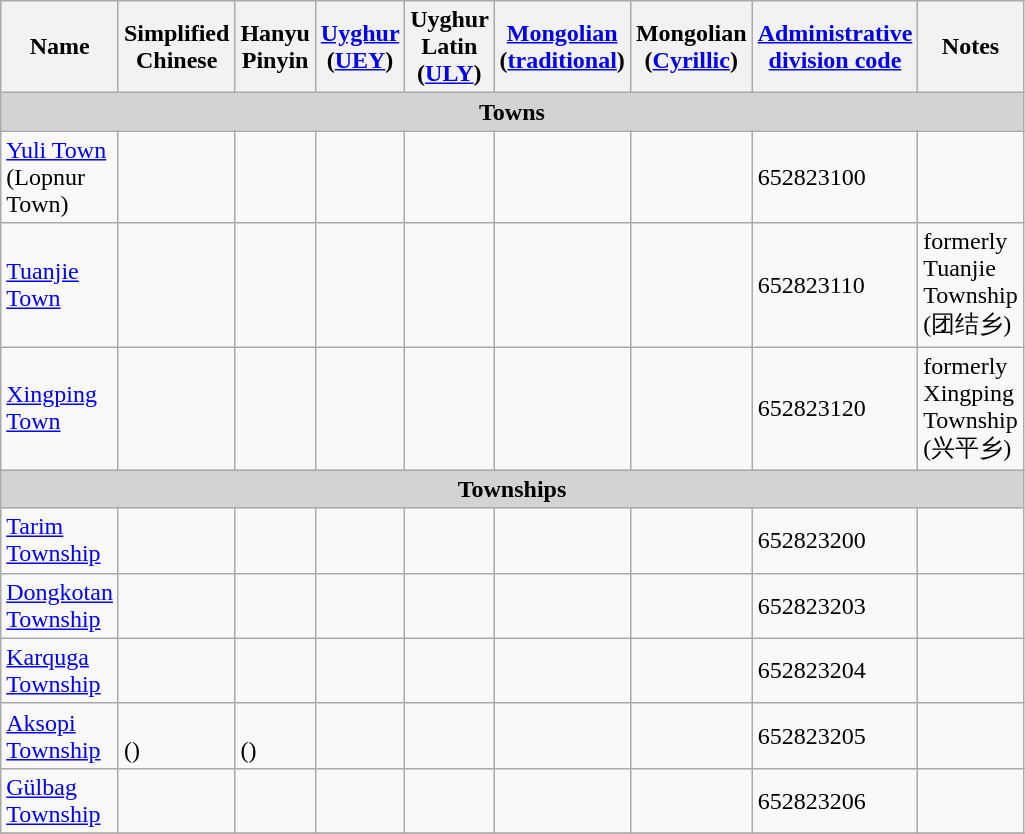<table class="wikitable" align="center" style="width:50%; border="1">
<tr>
<th>Name</th>
<th>Simplified Chinese</th>
<th>Hanyu Pinyin</th>
<th><a href='#'>Uyghur</a> (<a href='#'>UEY</a>)</th>
<th>Uyghur Latin (<a href='#'>ULY</a>)</th>
<th><a href='#'>Mongolian</a> (<a href='#'>traditional</a>)</th>
<th>Mongolian (<a href='#'>Cyrillic</a>)</th>
<th><a href='#'>Administrative division code</a></th>
<th>Notes</th>
</tr>
<tr>
<td colspan="10"  style="text-align:center; background:#d3d3d3;"><strong>Towns</strong></td>
</tr>
<tr --------->
<td><a href='#'>Yuli Town</a><br>(Lopnur Town)</td>
<td></td>
<td></td>
<td></td>
<td></td>
<td></td>
<td></td>
<td>652823100</td>
<td></td>
</tr>
<tr>
<td><a href='#'>Tuanjie Town</a></td>
<td></td>
<td></td>
<td></td>
<td></td>
<td></td>
<td></td>
<td>652823110</td>
<td>formerly Tuanjie Township (团结乡)</td>
</tr>
<tr>
<td><a href='#'>Xingping Town</a></td>
<td></td>
<td></td>
<td></td>
<td></td>
<td></td>
<td></td>
<td>652823120</td>
<td>formerly Xingping Township (兴平乡)</td>
</tr>
<tr>
<td colspan="10"  style="text-align:center; background:#d3d3d3;"><strong>Townships</strong></td>
</tr>
<tr --------->
<td><a href='#'>Tarim Township</a></td>
<td></td>
<td></td>
<td></td>
<td></td>
<td></td>
<td></td>
<td>652823200</td>
<td></td>
</tr>
<tr>
<td><a href='#'>Dongkotan Township</a></td>
<td></td>
<td></td>
<td></td>
<td></td>
<td></td>
<td></td>
<td>652823203</td>
<td></td>
</tr>
<tr>
<td><a href='#'>Karquga Township</a></td>
<td></td>
<td></td>
<td></td>
<td></td>
<td></td>
<td></td>
<td>652823204</td>
<td></td>
</tr>
<tr>
<td><a href='#'>Aksopi Township</a></td>
<td><br>()</td>
<td><br>()</td>
<td></td>
<td></td>
<td></td>
<td></td>
<td>652823205</td>
<td></td>
</tr>
<tr>
<td><a href='#'>Gülbag Township</a></td>
<td></td>
<td></td>
<td></td>
<td></td>
<td></td>
<td></td>
<td>652823206</td>
<td></td>
</tr>
<tr>
</tr>
</table>
